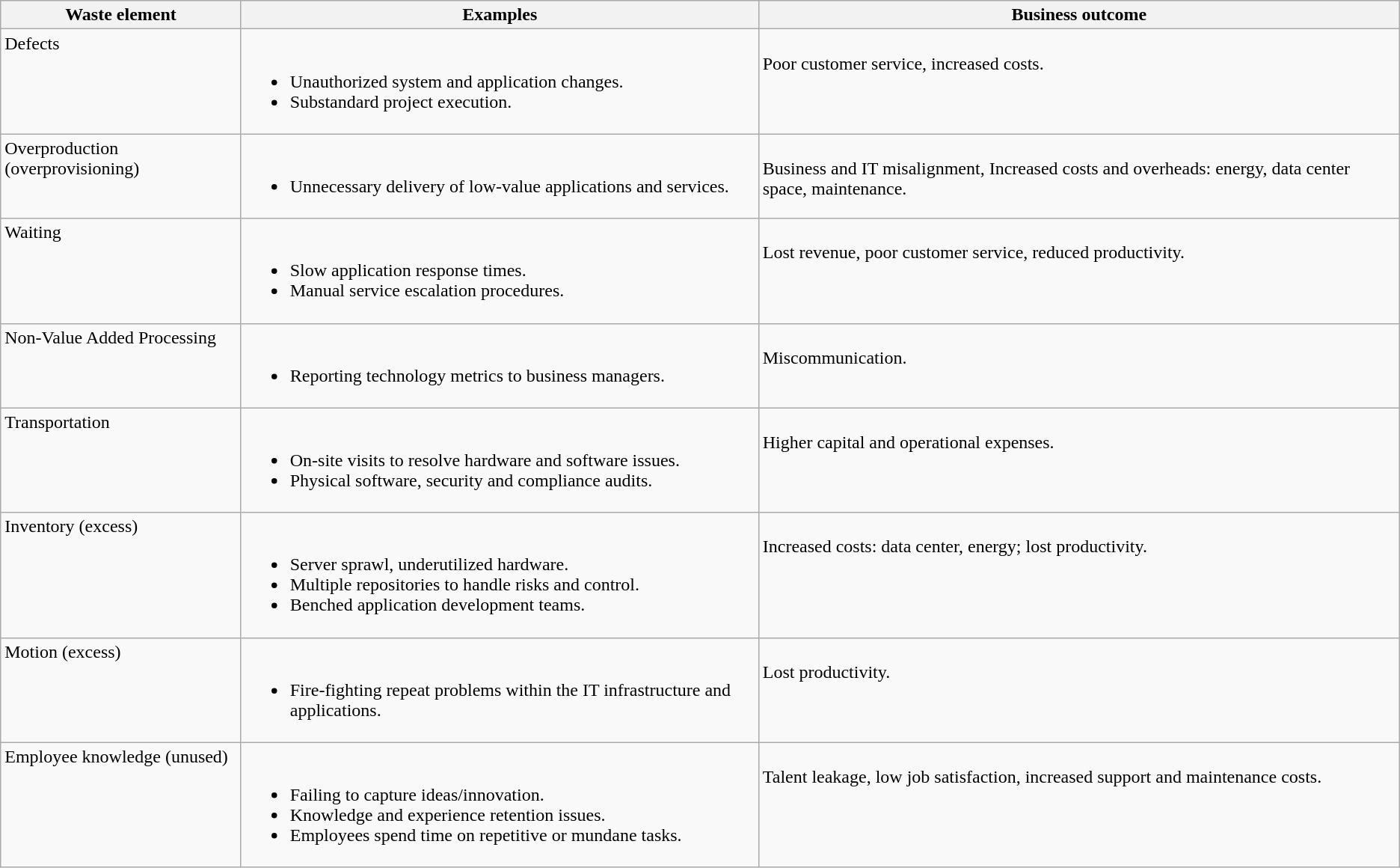<table class="wikitable">
<tr valign="top">
<th>Waste element</th>
<th>Examples</th>
<th>Business outcome</th>
</tr>
<tr valign="top">
<td>Defects</td>
<td><br><ul><li>Unauthorized system and application changes.</li><li>Substandard project execution.</li></ul></td>
<td><br>Poor customer service, increased costs.</td>
</tr>
<tr valign="top">
<td>Overproduction (overprovisioning)</td>
<td><br><ul><li>Unnecessary delivery of low-value applications and services.</li></ul></td>
<td><br>Business and IT misalignment, Increased costs and overheads: energy, data center space, maintenance.</td>
</tr>
<tr valign="top">
<td>Waiting</td>
<td><br><ul><li>Slow application response times.</li><li>Manual service escalation procedures.</li></ul></td>
<td><br>Lost revenue, poor customer service, reduced productivity.</td>
</tr>
<tr valign="top">
<td>Non-Value Added Processing</td>
<td><br><ul><li>Reporting technology metrics to business managers.</li></ul></td>
<td><br>Miscommunication.</td>
</tr>
<tr valign="top">
<td>Transportation</td>
<td><br><ul><li>On-site visits to resolve hardware and software issues.</li><li>Physical software, security and compliance audits.</li></ul></td>
<td><br>Higher capital and operational expenses.</td>
</tr>
<tr valign="top">
<td>Inventory (excess)</td>
<td><br><ul><li>Server sprawl, underutilized hardware.</li><li>Multiple repositories to handle risks and control.</li><li>Benched application development teams.</li></ul></td>
<td><br>Increased costs: data center, energy; lost productivity.</td>
</tr>
<tr valign="top">
<td>Motion (excess)</td>
<td><br><ul><li>Fire-fighting repeat problems within the IT infrastructure and applications.</li></ul></td>
<td><br>Lost productivity.</td>
</tr>
<tr valign="top">
<td>Employee knowledge (unused)</td>
<td><br><ul><li>Failing to capture ideas/innovation.</li><li>Knowledge and experience retention issues.</li><li>Employees spend time on repetitive or mundane tasks.</li></ul></td>
<td><br>Talent leakage, low job satisfaction, increased support and maintenance costs.</td>
</tr>
</table>
